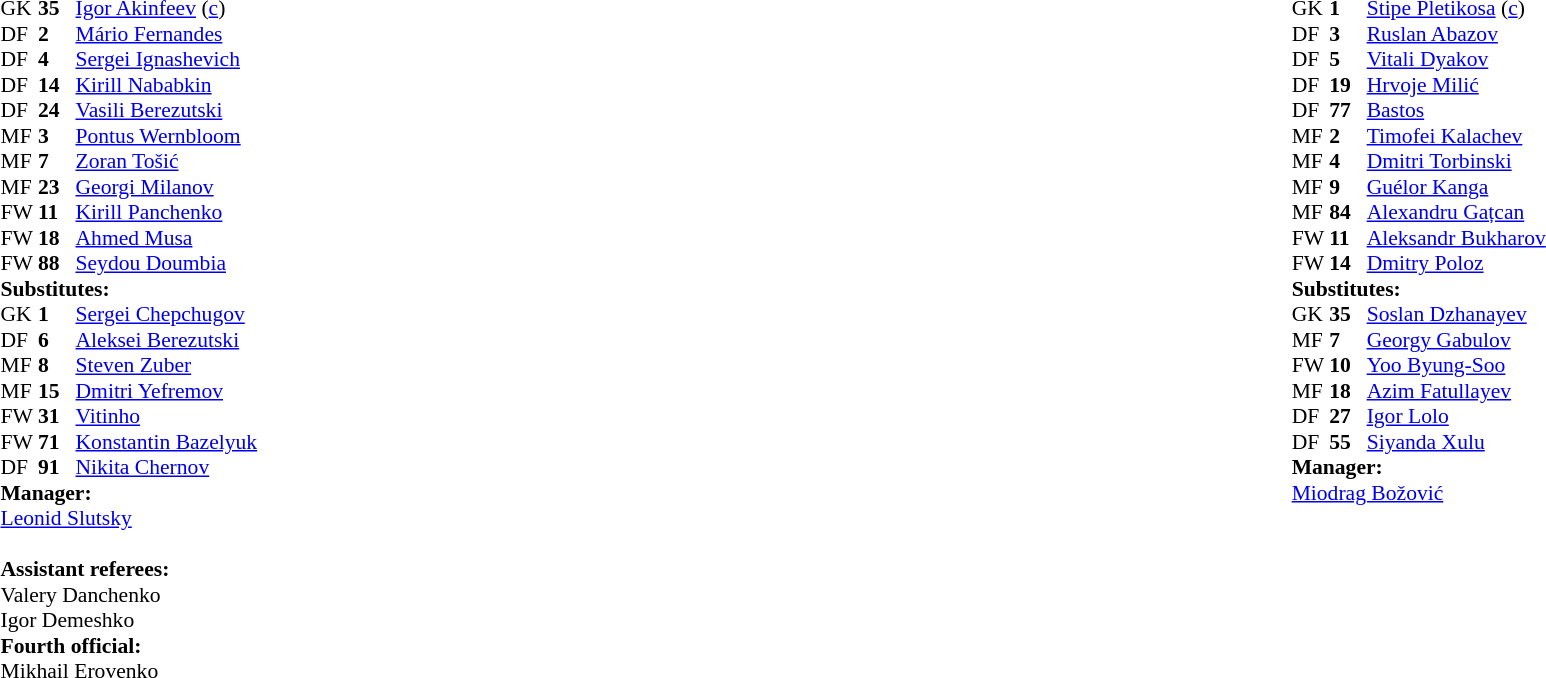<table width="100%">
<tr>
<td valign="top" width="50%"><br><table style="font-size: 90%" cellspacing="0" cellpadding="0">
<tr>
<th width=25></th>
<th width=25></th>
</tr>
<tr>
<td>GK</td>
<td><strong>35</strong></td>
<td> <a href='#'>Igor Akinfeev</a> (<a href='#'>c</a>)</td>
</tr>
<tr>
<td>DF</td>
<td><strong>2</strong></td>
<td> <a href='#'>Mário Fernandes</a></td>
</tr>
<tr>
<td>DF</td>
<td><strong>4</strong></td>
<td> <a href='#'>Sergei Ignashevich</a></td>
<td></td>
</tr>
<tr>
<td>DF</td>
<td><strong>14</strong></td>
<td> <a href='#'>Kirill Nababkin</a></td>
</tr>
<tr>
<td>DF</td>
<td><strong>24</strong></td>
<td> <a href='#'>Vasili Berezutski</a></td>
</tr>
<tr>
<td>MF</td>
<td><strong>3</strong></td>
<td> <a href='#'>Pontus Wernbloom</a></td>
<td></td>
</tr>
<tr>
<td>MF</td>
<td><strong>7</strong></td>
<td> <a href='#'>Zoran Tošić</a></td>
<td></td>
<td></td>
</tr>
<tr>
<td>MF</td>
<td><strong>23</strong></td>
<td> <a href='#'>Georgi Milanov</a></td>
</tr>
<tr>
<td>FW</td>
<td><strong>11</strong></td>
<td> <a href='#'>Kirill Panchenko</a></td>
<td></td>
<td></td>
</tr>
<tr>
<td>FW</td>
<td><strong>18</strong></td>
<td> <a href='#'>Ahmed Musa</a></td>
<td></td>
<td></td>
</tr>
<tr>
<td>FW</td>
<td><strong>88</strong></td>
<td> <a href='#'>Seydou Doumbia</a></td>
</tr>
<tr>
<td colspan=3><strong>Substitutes:</strong></td>
</tr>
<tr>
<td>GK</td>
<td><strong>1</strong></td>
<td> <a href='#'>Sergei Chepchugov</a></td>
</tr>
<tr>
<td>DF</td>
<td><strong>6</strong></td>
<td> <a href='#'>Aleksei Berezutski</a></td>
</tr>
<tr>
<td>MF</td>
<td><strong>8</strong></td>
<td> <a href='#'>Steven Zuber</a></td>
<td></td>
<td></td>
</tr>
<tr>
<td>MF</td>
<td><strong>15</strong></td>
<td> <a href='#'>Dmitri Yefremov</a></td>
<td></td>
<td></td>
</tr>
<tr>
<td>FW</td>
<td><strong>31</strong></td>
<td> <a href='#'>Vitinho</a></td>
<td></td>
<td></td>
</tr>
<tr>
<td>FW</td>
<td><strong>71</strong></td>
<td> <a href='#'>Konstantin Bazelyuk</a></td>
</tr>
<tr>
<td>DF</td>
<td><strong>91</strong></td>
<td> <a href='#'>Nikita Chernov</a></td>
</tr>
<tr>
<td colspan=3><strong>Manager:</strong></td>
</tr>
<tr>
<td colspan=4> <a href='#'>Leonid Slutsky</a><br><br><strong>Assistant referees:</strong><br>Valery Danchenko<br>Igor Demeshko
<br><strong>Fourth official:</strong><br>Mikhail Erovenko</td>
</tr>
</table>
</td>
<td valign="top"></td>
<td valign="top" width="50%"><br><table style="font-size: 90%" cellspacing="0" cellpadding="0" align=center>
<tr>
<th width=25></th>
<th width=25></th>
</tr>
<tr>
<td>GK</td>
<td><strong>1</strong></td>
<td> <a href='#'>Stipe Pletikosa</a> (<a href='#'>c</a>)</td>
</tr>
<tr>
<td>DF</td>
<td><strong>3</strong></td>
<td> <a href='#'>Ruslan Abazov</a></td>
</tr>
<tr>
<td>DF</td>
<td><strong>5</strong></td>
<td> <a href='#'>Vitali Dyakov</a></td>
</tr>
<tr>
<td>DF</td>
<td><strong>19</strong></td>
<td> <a href='#'>Hrvoje Milić</a></td>
</tr>
<tr>
<td>DF</td>
<td><strong>77</strong></td>
<td> <a href='#'>Bastos</a></td>
</tr>
<tr>
<td>MF</td>
<td><strong>2</strong></td>
<td> <a href='#'>Timofei Kalachev</a></td>
<td></td>
</tr>
<tr>
<td>MF</td>
<td><strong>4</strong></td>
<td> <a href='#'>Dmitri Torbinski</a></td>
<td></td>
<td></td>
</tr>
<tr>
<td>MF</td>
<td><strong>9</strong></td>
<td> <a href='#'>Guélor Kanga</a></td>
<td></td>
</tr>
<tr>
<td>MF</td>
<td><strong>84</strong></td>
<td> <a href='#'>Alexandru Gațcan</a></td>
<td></td>
</tr>
<tr>
<td>FW</td>
<td><strong>11</strong></td>
<td> <a href='#'>Aleksandr Bukharov</a></td>
<td></td>
<td></td>
</tr>
<tr>
<td>FW</td>
<td><strong>14</strong></td>
<td> <a href='#'>Dmitry Poloz</a></td>
</tr>
<tr>
<td colspan=3><strong>Substitutes:</strong></td>
</tr>
<tr>
<td>GK</td>
<td><strong>35</strong></td>
<td> <a href='#'>Soslan Dzhanayev</a></td>
</tr>
<tr>
<td>MF</td>
<td><strong>7</strong></td>
<td> <a href='#'>Georgy Gabulov</a></td>
<td></td>
<td></td>
</tr>
<tr>
<td>FW</td>
<td><strong>10</strong></td>
<td> <a href='#'>Yoo Byung-Soo</a></td>
</tr>
<tr>
<td>MF</td>
<td><strong>18</strong></td>
<td> <a href='#'>Azim Fatullayev</a></td>
<td></td>
<td></td>
</tr>
<tr>
<td>DF</td>
<td><strong>27</strong></td>
<td> <a href='#'>Igor Lolo</a></td>
</tr>
<tr>
<td>DF</td>
<td><strong>55</strong></td>
<td> <a href='#'>Siyanda Xulu</a></td>
</tr>
<tr>
<td colspan=3><strong>Manager:</strong></td>
</tr>
<tr>
<td colspan=4> <a href='#'>Miodrag Božović</a></td>
</tr>
<tr>
</tr>
</table>
</td>
</tr>
</table>
